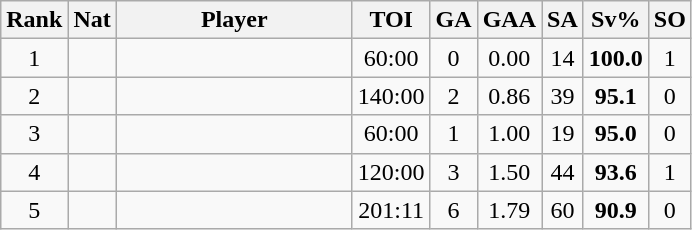<table class="wikitable sortable" style="text-align:center;">
<tr>
<th width=30>Rank</th>
<th width=20>Nat</th>
<th width=150>Player</th>
<th width=20>TOI</th>
<th width=20>GA</th>
<th width=20>GAA</th>
<th width=20>SA</th>
<th width=20>Sv%</th>
<th width=20>SO</th>
</tr>
<tr>
<td>1</td>
<td></td>
<td align=left></td>
<td>60:00</td>
<td>0</td>
<td>0.00</td>
<td>14</td>
<td><strong>100.0</strong></td>
<td>1</td>
</tr>
<tr>
<td>2</td>
<td></td>
<td align=left></td>
<td>140:00</td>
<td>2</td>
<td>0.86</td>
<td>39</td>
<td><strong>95.1</strong></td>
<td>0</td>
</tr>
<tr>
<td>3</td>
<td></td>
<td align=left></td>
<td>60:00</td>
<td>1</td>
<td>1.00</td>
<td>19</td>
<td><strong>95.0</strong></td>
<td>0</td>
</tr>
<tr>
<td>4</td>
<td></td>
<td align=left></td>
<td>120:00</td>
<td>3</td>
<td>1.50</td>
<td>44</td>
<td><strong>93.6</strong></td>
<td>1</td>
</tr>
<tr>
<td>5</td>
<td></td>
<td align=left></td>
<td>201:11</td>
<td>6</td>
<td>1.79</td>
<td>60</td>
<td><strong>90.9</strong></td>
<td>0</td>
</tr>
</table>
